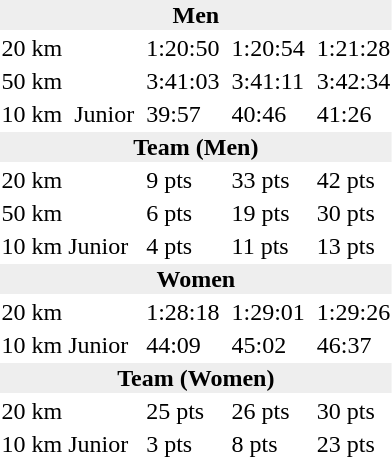<table>
<tr>
<td colspan=7 bgcolor=#eeeeee style=text-align:center;><strong>Men</strong></td>
</tr>
<tr>
<td>20 km </td>
<td></td>
<td>1:20:50</td>
<td></td>
<td>1:20:54</td>
<td></td>
<td>1:21:28</td>
</tr>
<tr>
<td>50 km </td>
<td></td>
<td>3:41:03</td>
<td></td>
<td>3:41:11</td>
<td></td>
<td>3:42:34</td>
</tr>
<tr>
<td>10 km  Junior</td>
<td></td>
<td>39:57</td>
<td></td>
<td>40:46</td>
<td></td>
<td>41:26</td>
</tr>
<tr>
<td colspan=7 bgcolor=#eeeeee style=text-align:center;><strong>Team (Men)</strong></td>
</tr>
<tr>
<td>20 km</td>
<td></td>
<td>9 pts</td>
<td></td>
<td>33 pts</td>
<td></td>
<td>42 pts</td>
</tr>
<tr>
<td>50 km</td>
<td></td>
<td>6 pts</td>
<td></td>
<td>19 pts</td>
<td></td>
<td>30 pts</td>
</tr>
<tr>
<td>10 km Junior</td>
<td></td>
<td>4 pts</td>
<td></td>
<td>11 pts</td>
<td></td>
<td>13 pts</td>
</tr>
<tr>
<td colspan=7 bgcolor=#eeeeee style=text-align:center;><strong>Women</strong></td>
</tr>
<tr>
<td>20 km </td>
<td></td>
<td>1:28:18</td>
<td></td>
<td>1:29:01</td>
<td></td>
<td>1:29:26</td>
</tr>
<tr>
<td>10 km Junior</td>
<td></td>
<td>44:09</td>
<td></td>
<td>45:02</td>
<td></td>
<td>46:37</td>
</tr>
<tr>
<td colspan=7 bgcolor=#eeeeee style=text-align:center;><strong>Team (Women)</strong></td>
</tr>
<tr>
<td>20 km</td>
<td></td>
<td>25 pts</td>
<td></td>
<td>26 pts</td>
<td></td>
<td>30 pts</td>
</tr>
<tr>
<td>10 km Junior</td>
<td></td>
<td>3 pts</td>
<td></td>
<td>8 pts</td>
<td></td>
<td>23 pts</td>
</tr>
</table>
